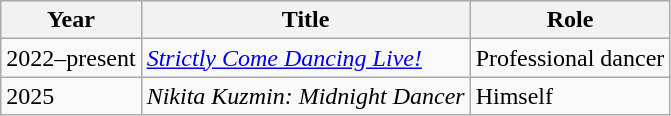<table class="wikitable">
<tr>
<th>Year</th>
<th>Title</th>
<th>Role</th>
</tr>
<tr>
<td>2022–present</td>
<td><em><a href='#'>Strictly Come Dancing Live!</a></em></td>
<td>Professional dancer</td>
</tr>
<tr>
<td>2025</td>
<td><em>Nikita Kuzmin: Midnight Dancer</em></td>
<td>Himself</td>
</tr>
</table>
